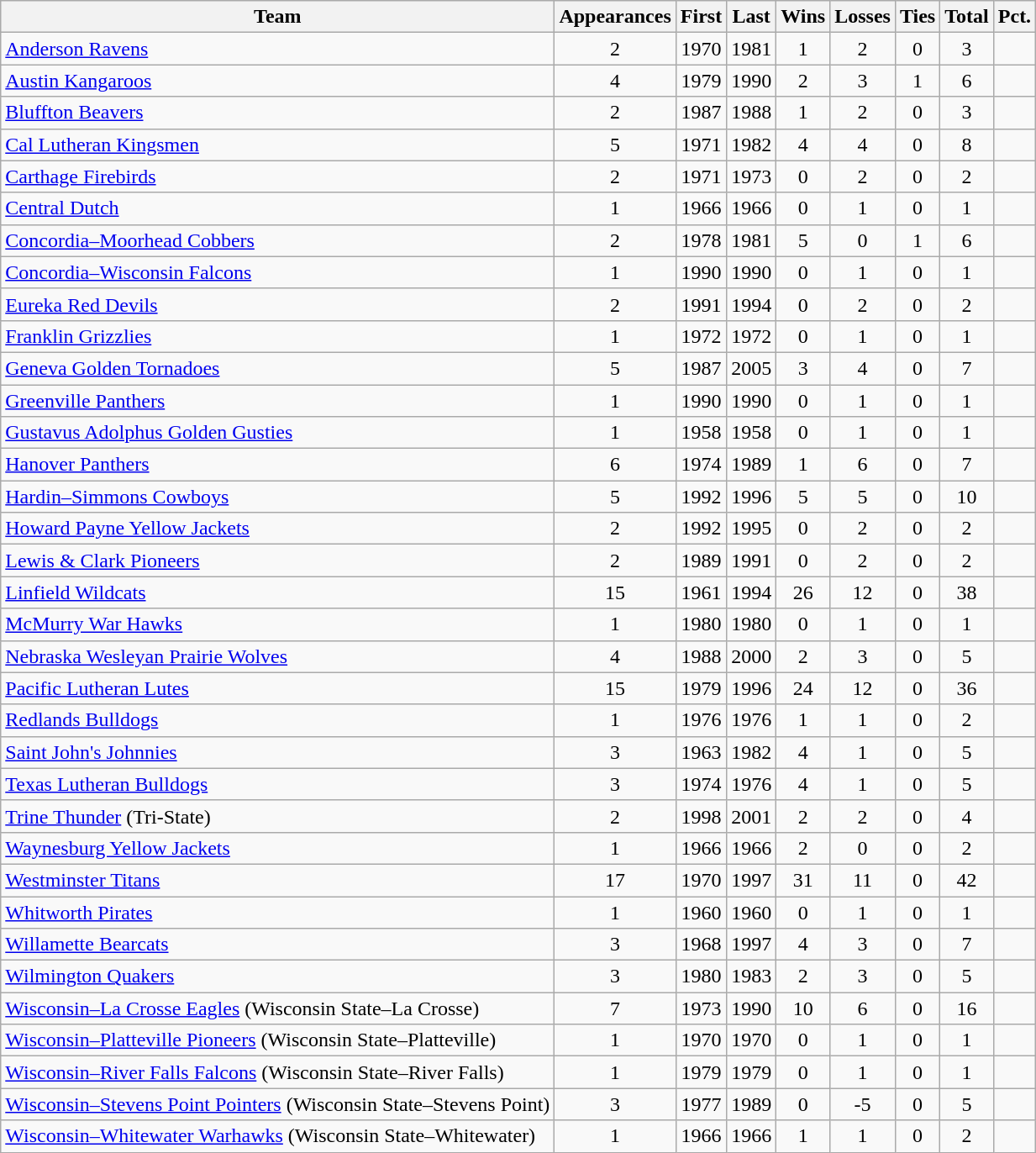<table class="wikitable sortable" style="text-align:center;">
<tr>
<th>Team</th>
<th>Appearances</th>
<th>First</th>
<th>Last</th>
<th>Wins</th>
<th>Losses</th>
<th>Ties</th>
<th>Total</th>
<th>Pct.</th>
</tr>
<tr>
<td style="text-align:left;"><a href='#'>Anderson Ravens</a></td>
<td>2</td>
<td>1970</td>
<td>1981</td>
<td>1</td>
<td>2</td>
<td>0</td>
<td>3</td>
<td></td>
</tr>
<tr>
<td style="text-align:left;"><a href='#'>Austin Kangaroos</a></td>
<td>4</td>
<td>1979</td>
<td>1990</td>
<td>2</td>
<td>3</td>
<td>1</td>
<td>6</td>
<td></td>
</tr>
<tr>
<td style="text-align:left;"><a href='#'>Bluffton Beavers</a></td>
<td>2</td>
<td>1987</td>
<td>1988</td>
<td>1</td>
<td>2</td>
<td>0</td>
<td>3</td>
<td></td>
</tr>
<tr>
<td style="text-align:left;"><a href='#'>Cal Lutheran Kingsmen</a></td>
<td>5</td>
<td>1971</td>
<td>1982</td>
<td>4</td>
<td>4</td>
<td>0</td>
<td>8</td>
<td></td>
</tr>
<tr>
<td style="text-align:left;"><a href='#'>Carthage Firebirds</a></td>
<td>2</td>
<td>1971</td>
<td>1973</td>
<td>0</td>
<td>2</td>
<td>0</td>
<td>2</td>
<td></td>
</tr>
<tr>
<td style="text-align:left;"><a href='#'>Central Dutch</a></td>
<td>1</td>
<td>1966</td>
<td>1966</td>
<td>0</td>
<td>1</td>
<td>0</td>
<td>1</td>
<td></td>
</tr>
<tr>
<td style="text-align:left;"><a href='#'>Concordia–Moorhead Cobbers</a></td>
<td>2</td>
<td>1978</td>
<td>1981</td>
<td>5</td>
<td>0</td>
<td>1</td>
<td>6</td>
<td></td>
</tr>
<tr>
<td style="text-align:left;"><a href='#'>Concordia–Wisconsin Falcons</a></td>
<td>1</td>
<td>1990</td>
<td>1990</td>
<td>0</td>
<td>1</td>
<td>0</td>
<td>1</td>
<td></td>
</tr>
<tr>
<td style="text-align:left;"><a href='#'>Eureka Red Devils</a></td>
<td>2</td>
<td>1991</td>
<td>1994</td>
<td>0</td>
<td>2</td>
<td>0</td>
<td>2</td>
<td></td>
</tr>
<tr>
<td style="text-align:left;"><a href='#'>Franklin Grizzlies</a></td>
<td>1</td>
<td>1972</td>
<td>1972</td>
<td>0</td>
<td>1</td>
<td>0</td>
<td>1</td>
<td></td>
</tr>
<tr>
<td style="text-align:left;"><a href='#'>Geneva Golden Tornadoes</a></td>
<td>5</td>
<td>1987</td>
<td>2005</td>
<td>3</td>
<td>4</td>
<td>0</td>
<td>7</td>
<td></td>
</tr>
<tr>
<td style="text-align:left;"><a href='#'>Greenville Panthers</a></td>
<td>1</td>
<td>1990</td>
<td>1990</td>
<td>0</td>
<td>1</td>
<td>0</td>
<td>1</td>
<td></td>
</tr>
<tr>
<td style="text-align:left;"><a href='#'>Gustavus Adolphus Golden Gusties</a></td>
<td>1</td>
<td>1958</td>
<td>1958</td>
<td>0</td>
<td>1</td>
<td>0</td>
<td>1</td>
<td></td>
</tr>
<tr>
<td style="text-align:left;"><a href='#'>Hanover Panthers</a></td>
<td>6</td>
<td>1974</td>
<td>1989</td>
<td>1</td>
<td>6</td>
<td>0</td>
<td>7</td>
<td></td>
</tr>
<tr>
<td style="text-align:left;"><a href='#'>Hardin–Simmons Cowboys</a></td>
<td>5</td>
<td>1992</td>
<td>1996</td>
<td>5</td>
<td>5</td>
<td>0</td>
<td>10</td>
<td></td>
</tr>
<tr>
<td style="text-align:left;"><a href='#'>Howard Payne Yellow Jackets</a></td>
<td>2</td>
<td>1992</td>
<td>1995</td>
<td>0</td>
<td>2</td>
<td>0</td>
<td>2</td>
<td></td>
</tr>
<tr>
<td style="text-align:left;"><a href='#'>Lewis & Clark Pioneers</a></td>
<td>2</td>
<td>1989</td>
<td>1991</td>
<td>0</td>
<td>2</td>
<td>0</td>
<td>2</td>
<td></td>
</tr>
<tr>
<td style="text-align:left;"><a href='#'>Linfield Wildcats</a></td>
<td>15</td>
<td>1961</td>
<td>1994</td>
<td>26</td>
<td>12</td>
<td>0</td>
<td>38</td>
<td></td>
</tr>
<tr>
<td style="text-align:left;"><a href='#'>McMurry War Hawks</a></td>
<td>1</td>
<td>1980</td>
<td>1980</td>
<td>0</td>
<td>1</td>
<td>0</td>
<td>1</td>
<td></td>
</tr>
<tr>
<td style="text-align:left;"><a href='#'>Nebraska Wesleyan Prairie Wolves</a></td>
<td>4</td>
<td>1988</td>
<td>2000</td>
<td>2</td>
<td>3</td>
<td>0</td>
<td>5</td>
<td></td>
</tr>
<tr>
<td style="text-align:left;"><a href='#'>Pacific Lutheran Lutes</a></td>
<td>15</td>
<td>1979</td>
<td>1996</td>
<td>24</td>
<td>12</td>
<td>0</td>
<td>36</td>
<td></td>
</tr>
<tr>
<td style="text-align:left;"><a href='#'>Redlands Bulldogs</a></td>
<td>1</td>
<td>1976</td>
<td>1976</td>
<td>1</td>
<td>1</td>
<td>0</td>
<td>2</td>
<td></td>
</tr>
<tr>
<td style="text-align:left;"><a href='#'>Saint John's Johnnies</a></td>
<td>3</td>
<td>1963</td>
<td>1982</td>
<td>4</td>
<td>1</td>
<td>0</td>
<td>5</td>
<td></td>
</tr>
<tr>
<td style="text-align:left;"><a href='#'>Texas Lutheran Bulldogs</a></td>
<td>3</td>
<td>1974</td>
<td>1976</td>
<td>4</td>
<td>1</td>
<td>0</td>
<td>5</td>
<td></td>
</tr>
<tr>
<td style="text-align:left;"><a href='#'>Trine Thunder</a> (Tri-State)</td>
<td>2</td>
<td>1998</td>
<td>2001</td>
<td>2</td>
<td>2</td>
<td>0</td>
<td>4</td>
<td></td>
</tr>
<tr>
<td style="text-align:left;"><a href='#'>Waynesburg Yellow Jackets</a></td>
<td>1</td>
<td>1966</td>
<td>1966</td>
<td>2</td>
<td>0</td>
<td>0</td>
<td>2</td>
<td></td>
</tr>
<tr>
<td style="text-align:left;"><a href='#'>Westminster Titans</a></td>
<td>17</td>
<td>1970</td>
<td>1997</td>
<td>31</td>
<td>11</td>
<td>0</td>
<td>42</td>
<td></td>
</tr>
<tr>
<td style="text-align:left;"><a href='#'>Whitworth Pirates</a></td>
<td>1</td>
<td>1960</td>
<td>1960</td>
<td>0</td>
<td>1</td>
<td>0</td>
<td>1</td>
<td></td>
</tr>
<tr>
<td style="text-align:left;"><a href='#'>Willamette Bearcats</a></td>
<td>3</td>
<td>1968</td>
<td>1997</td>
<td>4</td>
<td>3</td>
<td>0</td>
<td>7</td>
<td></td>
</tr>
<tr>
<td style="text-align:left;"><a href='#'>Wilmington Quakers</a></td>
<td>3</td>
<td>1980</td>
<td>1983</td>
<td>2</td>
<td>3</td>
<td>0</td>
<td>5</td>
<td></td>
</tr>
<tr>
<td style="text-align:left;"><a href='#'>Wisconsin–La Crosse Eagles</a> (Wisconsin State–La Crosse)</td>
<td>7</td>
<td>1973</td>
<td>1990</td>
<td>10</td>
<td>6</td>
<td>0</td>
<td>16</td>
<td></td>
</tr>
<tr>
<td style="text-align:left;"><a href='#'>Wisconsin–Platteville Pioneers</a> (Wisconsin State–Platteville)</td>
<td>1</td>
<td>1970</td>
<td>1970</td>
<td>0</td>
<td>1</td>
<td>0</td>
<td>1</td>
<td></td>
</tr>
<tr>
<td style="text-align:left;"><a href='#'>Wisconsin–River Falls Falcons</a> (Wisconsin State–River Falls)</td>
<td>1</td>
<td>1979</td>
<td>1979</td>
<td>0</td>
<td>1</td>
<td>0</td>
<td>1</td>
<td></td>
</tr>
<tr>
<td style="text-align:left;"><a href='#'>Wisconsin–Stevens Point Pointers</a> (Wisconsin State–Stevens Point)</td>
<td>3</td>
<td>1977</td>
<td>1989</td>
<td>0</td>
<td>-5</td>
<td>0</td>
<td>5</td>
<td></td>
</tr>
<tr>
<td style="text-align:left;"><a href='#'>Wisconsin–Whitewater Warhawks</a> (Wisconsin State–Whitewater)</td>
<td>1</td>
<td>1966</td>
<td>1966</td>
<td>1</td>
<td>1</td>
<td>0</td>
<td>2</td>
<td></td>
</tr>
</table>
